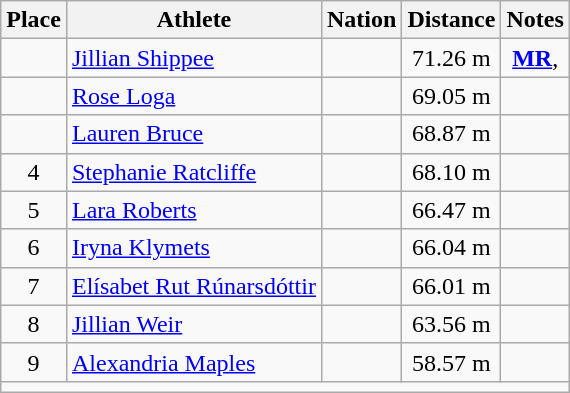<table class="wikitable mw-datatable sortable" style="text-align:center;">
<tr>
<th scope="col">Place</th>
<th scope="col">Athlete</th>
<th scope="col">Nation</th>
<th scope="col">Distance</th>
<th scope="col">Notes</th>
</tr>
<tr>
<td></td>
<td align="left"><a href='#'>Jillian Shippee</a></td>
<td align="left"></td>
<td>71.26 m</td>
<td><strong><a href='#'>MR</a></strong>, </td>
</tr>
<tr>
<td></td>
<td align="left"><a href='#'>Rose Loga</a></td>
<td align="left"></td>
<td>69.05 m</td>
<td></td>
</tr>
<tr>
<td></td>
<td align="left"><a href='#'>Lauren Bruce</a></td>
<td align="left"></td>
<td>68.87 m</td>
<td></td>
</tr>
<tr>
<td>4</td>
<td align="left"><a href='#'>Stephanie Ratcliffe</a></td>
<td align="left"></td>
<td>68.10 m</td>
<td></td>
</tr>
<tr>
<td>5</td>
<td align="left"><a href='#'>Lara Roberts</a></td>
<td align="left"></td>
<td>66.47 m</td>
<td></td>
</tr>
<tr>
<td>6</td>
<td align="left"><a href='#'>Iryna Klymets</a></td>
<td align="left"></td>
<td>66.04 m</td>
<td></td>
</tr>
<tr>
<td>7</td>
<td align="left"><a href='#'>Elísabet Rut Rúnarsdóttir</a></td>
<td align="left"></td>
<td>66.01 m</td>
<td></td>
</tr>
<tr>
<td>8</td>
<td align="left"><a href='#'>Jillian Weir</a></td>
<td align="left"></td>
<td>63.56 m</td>
<td></td>
</tr>
<tr>
<td>9</td>
<td align="left"><a href='#'>Alexandria Maples</a></td>
<td align="left"></td>
<td>58.57 m</td>
<td></td>
</tr>
<tr class="sortbottom">
<td colspan="5"></td>
</tr>
</table>
